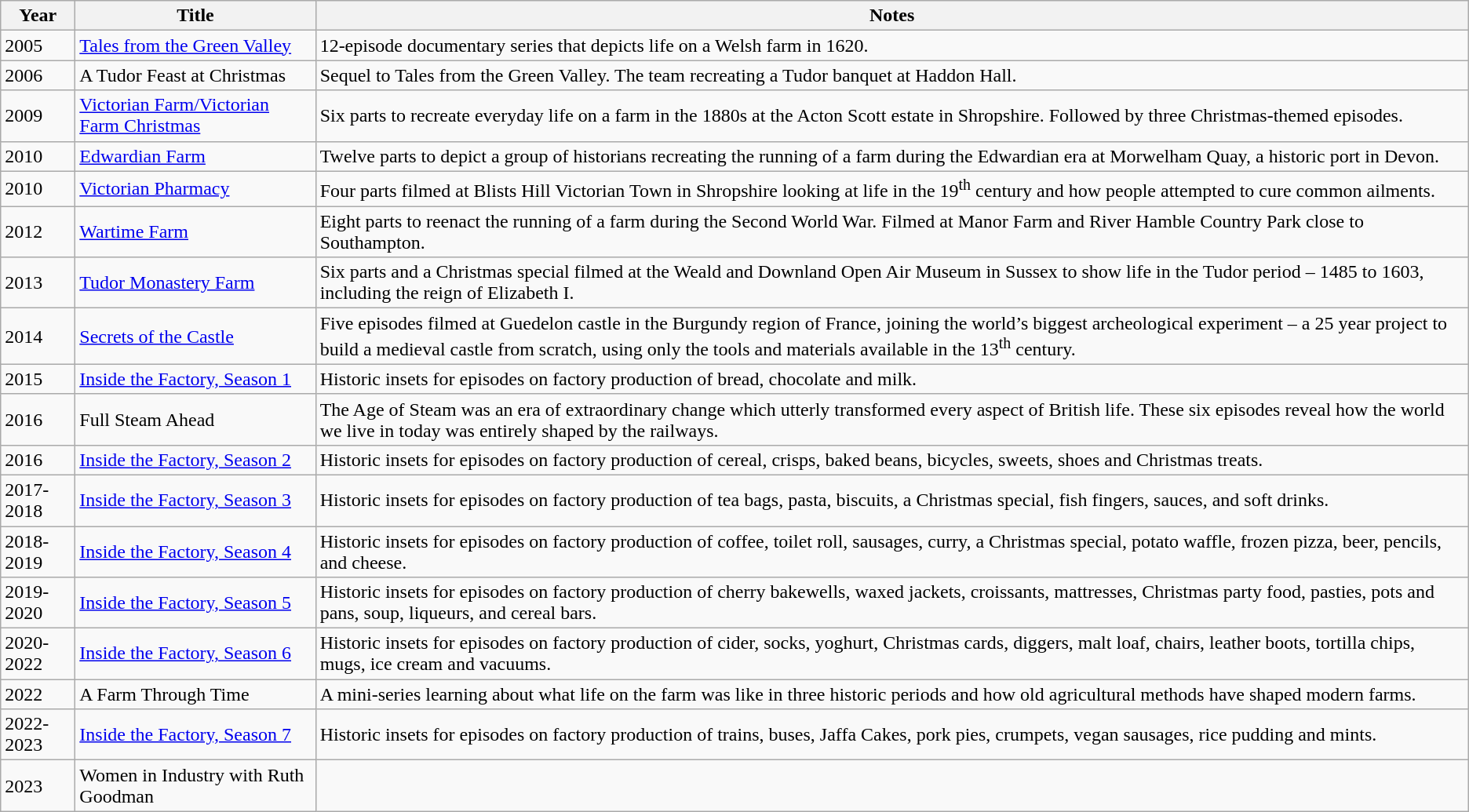<table class="wikitable">
<tr>
<th>Year</th>
<th>Title</th>
<th>Notes</th>
</tr>
<tr>
<td>2005</td>
<td><a href='#'>Tales from the Green Valley</a></td>
<td>12-episode documentary series that depicts life on a Welsh farm in 1620.</td>
</tr>
<tr>
<td>2006</td>
<td>A Tudor Feast at Christmas</td>
<td>Sequel to Tales from the Green Valley. The team recreating a Tudor banquet at Haddon Hall.</td>
</tr>
<tr>
<td>2009</td>
<td><a href='#'>Victorian Farm/Victorian Farm Christmas</a></td>
<td>Six parts to recreate everyday life on a farm in the 1880s at the Acton Scott estate in Shropshire. Followed by three Christmas-themed episodes.</td>
</tr>
<tr>
<td>2010</td>
<td><a href='#'>Edwardian Farm</a></td>
<td>Twelve parts to depict a group of historians recreating the running of a farm during the Edwardian era at Morwelham Quay, a historic port in Devon.</td>
</tr>
<tr>
<td>2010</td>
<td><a href='#'>Victorian Pharmacy</a></td>
<td>Four parts filmed at Blists Hill Victorian Town in Shropshire looking at life in the 19<sup>th</sup> century and how people attempted to cure common ailments.</td>
</tr>
<tr>
<td>2012</td>
<td><a href='#'>Wartime Farm</a></td>
<td>Eight parts to reenact the running of a farm during the Second World War. Filmed at Manor Farm and River Hamble Country Park close to Southampton.</td>
</tr>
<tr>
<td>2013</td>
<td><a href='#'>Tudor Monastery Farm</a></td>
<td>Six parts and a Christmas special filmed at the Weald and Downland Open Air Museum in Sussex to show life in the Tudor period – 1485 to 1603, including the reign of Elizabeth I.</td>
</tr>
<tr>
<td>2014</td>
<td><a href='#'>Secrets of the Castle</a></td>
<td>Five episodes filmed at Guedelon castle in the Burgundy region of France, joining the world’s biggest archeological experiment – a 25 year project to build a medieval castle from scratch, using only the tools and materials available in the 13<sup>th</sup> century.</td>
</tr>
<tr>
<td>2015</td>
<td><a href='#'>Inside the Factory, Season 1</a></td>
<td>Historic insets for episodes on factory production of bread, chocolate and milk.</td>
</tr>
<tr>
<td>2016</td>
<td>Full Steam Ahead</td>
<td>The Age of Steam was an era of extraordinary change which utterly transformed every aspect of British life. These six episodes reveal how the world we live in today was entirely shaped by the railways.</td>
</tr>
<tr>
<td>2016</td>
<td><a href='#'>Inside the Factory, Season 2</a></td>
<td>Historic insets for episodes on factory production of cereal, crisps, baked beans, bicycles, sweets, shoes and Christmas treats.</td>
</tr>
<tr>
<td>2017-2018</td>
<td><a href='#'>Inside the Factory, Season 3</a></td>
<td>Historic insets for episodes on factory production of tea bags, pasta, biscuits, a Christmas special, fish fingers, sauces, and soft drinks.</td>
</tr>
<tr>
<td>2018-2019</td>
<td><a href='#'>Inside the Factory, Season 4</a></td>
<td>Historic insets for episodes on factory production of coffee, toilet roll, sausages, curry, a Christmas special, potato waffle, frozen pizza, beer, pencils, and cheese.</td>
</tr>
<tr>
<td>2019-2020</td>
<td><a href='#'>Inside the Factory, Season 5</a></td>
<td>Historic insets for episodes on factory production of cherry bakewells, waxed jackets, croissants, mattresses, Christmas party food, pasties, pots and pans, soup, liqueurs, and cereal bars.</td>
</tr>
<tr>
<td>2020-2022</td>
<td><a href='#'>Inside the Factory, Season 6</a></td>
<td>Historic insets for episodes on factory production of cider, socks, yoghurt, Christmas cards, diggers, malt loaf, chairs, leather boots, tortilla chips, mugs, ice cream and vacuums.</td>
</tr>
<tr>
<td>2022</td>
<td>A Farm Through Time</td>
<td>A mini-series learning about what life on the farm was like in three historic periods and how old agricultural methods have shaped modern farms.</td>
</tr>
<tr>
<td>2022-2023</td>
<td><a href='#'>Inside the Factory, Season 7</a></td>
<td>Historic insets for episodes on factory production of trains, buses, Jaffa Cakes, pork pies, crumpets, vegan sausages, rice pudding and mints.</td>
</tr>
<tr>
<td>2023</td>
<td>Women in Industry with Ruth Goodman</td>
<td></td>
</tr>
</table>
